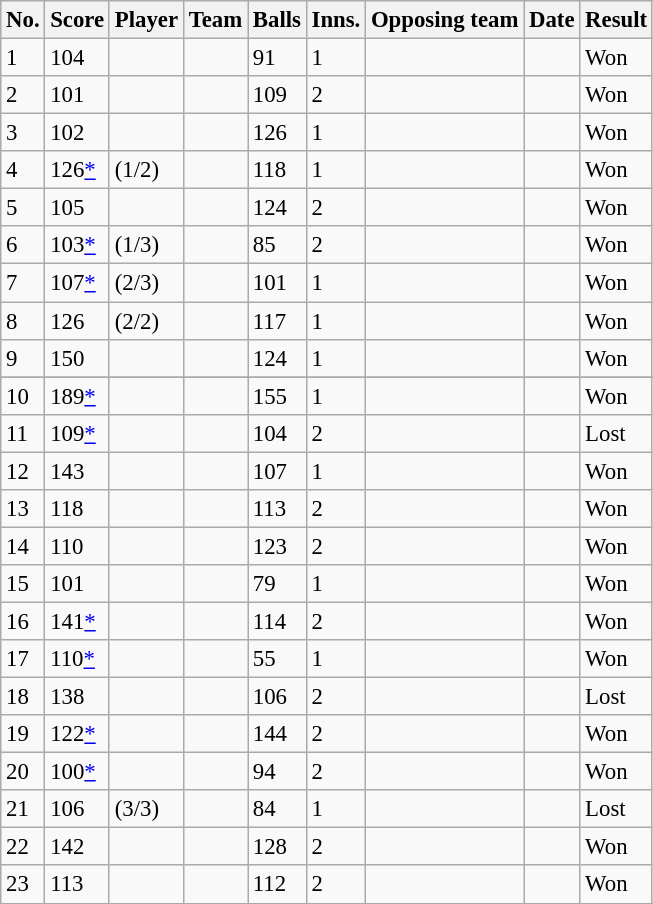<table class="wikitable sortable" style="font-size:95%">
<tr>
<th>No.</th>
<th>Score</th>
<th>Player</th>
<th>Team</th>
<th>Balls</th>
<th>Inns.</th>
<th>Opposing team</th>
<th>Date</th>
<th>Result</th>
</tr>
<tr>
<td>1</td>
<td> 104</td>
<td></td>
<td></td>
<td> 91</td>
<td>1</td>
<td></td>
<td></td>
<td>Won</td>
</tr>
<tr>
<td>2</td>
<td> 101</td>
<td></td>
<td></td>
<td> 109</td>
<td>2</td>
<td></td>
<td></td>
<td>Won</td>
</tr>
<tr>
<td>3</td>
<td> 102</td>
<td></td>
<td></td>
<td> 126</td>
<td>1</td>
<td></td>
<td></td>
<td>Won</td>
</tr>
<tr>
<td>4</td>
<td> 126<a href='#'>*</a></td>
<td> (1/2)</td>
<td></td>
<td> 118</td>
<td>1</td>
<td></td>
<td></td>
<td>Won</td>
</tr>
<tr>
<td>5</td>
<td> 105</td>
<td></td>
<td></td>
<td> 124</td>
<td>2</td>
<td></td>
<td></td>
<td>Won</td>
</tr>
<tr>
<td>6</td>
<td> 103<a href='#'>*</a></td>
<td> (1/3)</td>
<td></td>
<td> 85</td>
<td>2</td>
<td></td>
<td></td>
<td>Won</td>
</tr>
<tr>
<td>7</td>
<td> 107<a href='#'>*</a></td>
<td> (2/3)</td>
<td></td>
<td> 101</td>
<td>1</td>
<td></td>
<td></td>
<td>Won</td>
</tr>
<tr>
<td>8</td>
<td> 126</td>
<td> (2/2)</td>
<td></td>
<td> 117</td>
<td>1</td>
<td></td>
<td></td>
<td>Won</td>
</tr>
<tr>
<td>9</td>
<td> 150</td>
<td></td>
<td></td>
<td> 124</td>
<td>1</td>
<td></td>
<td></td>
<td>Won</td>
</tr>
<tr>
</tr>
<tr>
<td>10</td>
<td> 189<a href='#'>*</a></td>
<td></td>
<td></td>
<td> 155</td>
<td>1</td>
<td></td>
<td></td>
<td>Won</td>
</tr>
<tr>
<td>11</td>
<td> 109<a href='#'>*</a></td>
<td></td>
<td></td>
<td> 104</td>
<td>2</td>
<td></td>
<td></td>
<td>Lost</td>
</tr>
<tr>
<td>12</td>
<td> 143</td>
<td></td>
<td></td>
<td> 107</td>
<td>1</td>
<td></td>
<td></td>
<td>Won</td>
</tr>
<tr>
<td>13</td>
<td> 118</td>
<td></td>
<td></td>
<td> 113</td>
<td>2</td>
<td></td>
<td></td>
<td>Won</td>
</tr>
<tr>
<td>14</td>
<td> 110</td>
<td></td>
<td></td>
<td> 123</td>
<td>2</td>
<td></td>
<td></td>
<td>Won</td>
</tr>
<tr>
<td>15</td>
<td> 101</td>
<td></td>
<td></td>
<td> 79</td>
<td>1</td>
<td></td>
<td></td>
<td>Won</td>
</tr>
<tr>
<td>16</td>
<td> 141<a href='#'>*</a></td>
<td></td>
<td></td>
<td> 114</td>
<td>2</td>
<td></td>
<td></td>
<td>Won</td>
</tr>
<tr>
<td>17</td>
<td> 110<a href='#'>*</a></td>
<td></td>
<td></td>
<td> 55</td>
<td>1</td>
<td></td>
<td></td>
<td>Won</td>
</tr>
<tr>
<td>18</td>
<td> 138</td>
<td></td>
<td></td>
<td> 106</td>
<td>2</td>
<td></td>
<td></td>
<td>Lost</td>
</tr>
<tr>
<td>19</td>
<td> 122<a href='#'>*</a></td>
<td></td>
<td></td>
<td> 144</td>
<td>2</td>
<td></td>
<td></td>
<td>Won</td>
</tr>
<tr>
<td>20</td>
<td> 100<a href='#'>*</a></td>
<td></td>
<td></td>
<td> 94</td>
<td>2</td>
<td></td>
<td></td>
<td>Won</td>
</tr>
<tr>
<td>21</td>
<td> 106</td>
<td> (3/3)</td>
<td></td>
<td> 84</td>
<td>1</td>
<td></td>
<td></td>
<td>Lost</td>
</tr>
<tr>
<td>22</td>
<td> 142</td>
<td></td>
<td></td>
<td> 128</td>
<td>2</td>
<td></td>
<td></td>
<td>Won</td>
</tr>
<tr>
<td>23</td>
<td> 113</td>
<td></td>
<td></td>
<td> 112</td>
<td>2</td>
<td></td>
<td></td>
<td>Won</td>
</tr>
<tr>
</tr>
</table>
